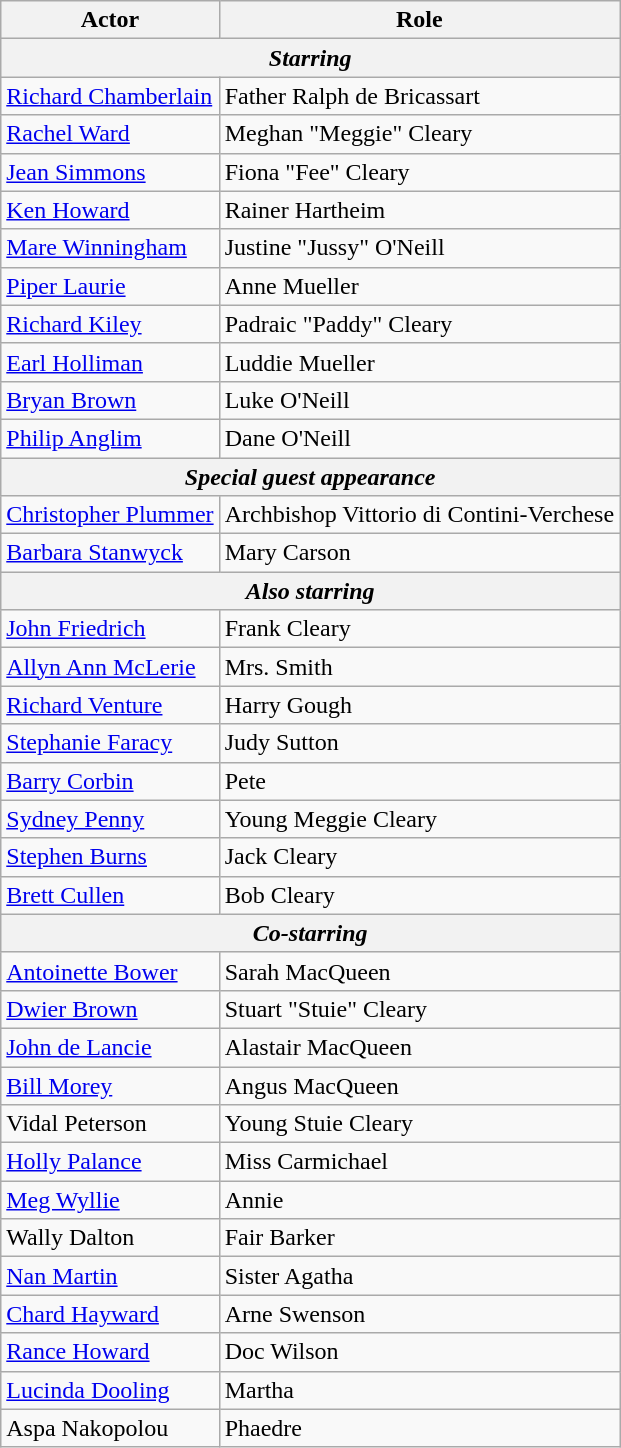<table class="wikitable">
<tr>
<th>Actor</th>
<th>Role</th>
</tr>
<tr>
<th colspan="2"><em>Starring</em></th>
</tr>
<tr>
<td><a href='#'>Richard Chamberlain</a></td>
<td>Father Ralph de Bricassart</td>
</tr>
<tr>
<td><a href='#'>Rachel Ward</a></td>
<td>Meghan "Meggie" Cleary</td>
</tr>
<tr>
<td><a href='#'>Jean Simmons</a></td>
<td>Fiona "Fee" Cleary</td>
</tr>
<tr>
<td><a href='#'>Ken Howard</a></td>
<td>Rainer Hartheim</td>
</tr>
<tr>
<td><a href='#'>Mare Winningham</a></td>
<td>Justine "Jussy" O'Neill</td>
</tr>
<tr>
<td><a href='#'>Piper Laurie</a></td>
<td>Anne Mueller</td>
</tr>
<tr>
<td><a href='#'>Richard Kiley</a></td>
<td>Padraic "Paddy" Cleary</td>
</tr>
<tr>
<td><a href='#'>Earl Holliman</a></td>
<td>Luddie Mueller</td>
</tr>
<tr>
<td><a href='#'>Bryan Brown</a></td>
<td>Luke O'Neill</td>
</tr>
<tr>
<td><a href='#'>Philip Anglim</a></td>
<td>Dane O'Neill</td>
</tr>
<tr>
<th colspan="2"><em>Special guest appearance</em></th>
</tr>
<tr>
<td><a href='#'>Christopher Plummer</a></td>
<td>Archbishop Vittorio di Contini-Verchese</td>
</tr>
<tr>
<td><a href='#'>Barbara Stanwyck</a></td>
<td>Mary Carson</td>
</tr>
<tr>
<th colspan="2"><em>Also starring</em></th>
</tr>
<tr>
<td><a href='#'>John Friedrich</a></td>
<td>Frank Cleary</td>
</tr>
<tr>
<td><a href='#'>Allyn Ann McLerie</a></td>
<td>Mrs. Smith</td>
</tr>
<tr>
<td><a href='#'>Richard Venture</a></td>
<td>Harry Gough</td>
</tr>
<tr>
<td><a href='#'>Stephanie Faracy</a></td>
<td>Judy Sutton</td>
</tr>
<tr>
<td><a href='#'>Barry Corbin</a></td>
<td>Pete</td>
</tr>
<tr>
<td><a href='#'>Sydney Penny</a></td>
<td>Young Meggie Cleary</td>
</tr>
<tr>
<td><a href='#'>Stephen Burns</a></td>
<td>Jack Cleary</td>
</tr>
<tr>
<td><a href='#'>Brett Cullen</a></td>
<td>Bob Cleary</td>
</tr>
<tr>
<th colspan="2"><em>Co-starring</em></th>
</tr>
<tr>
<td><a href='#'>Antoinette Bower</a></td>
<td>Sarah MacQueen</td>
</tr>
<tr>
<td><a href='#'>Dwier Brown</a></td>
<td>Stuart "Stuie" Cleary</td>
</tr>
<tr>
<td><a href='#'>John de Lancie</a></td>
<td>Alastair MacQueen</td>
</tr>
<tr>
<td><a href='#'>Bill Morey</a></td>
<td>Angus MacQueen</td>
</tr>
<tr>
<td>Vidal Peterson</td>
<td>Young Stuie Cleary</td>
</tr>
<tr>
<td><a href='#'>Holly Palance</a></td>
<td>Miss Carmichael</td>
</tr>
<tr>
<td><a href='#'>Meg Wyllie</a></td>
<td>Annie</td>
</tr>
<tr>
<td>Wally Dalton</td>
<td>Fair Barker</td>
</tr>
<tr>
<td><a href='#'>Nan Martin</a></td>
<td>Sister Agatha</td>
</tr>
<tr>
<td><a href='#'>Chard Hayward</a></td>
<td>Arne Swenson</td>
</tr>
<tr>
<td><a href='#'>Rance Howard</a></td>
<td>Doc Wilson</td>
</tr>
<tr>
<td><a href='#'>Lucinda Dooling</a></td>
<td>Martha</td>
</tr>
<tr>
<td>Aspa Nakopolou</td>
<td>Phaedre</td>
</tr>
</table>
